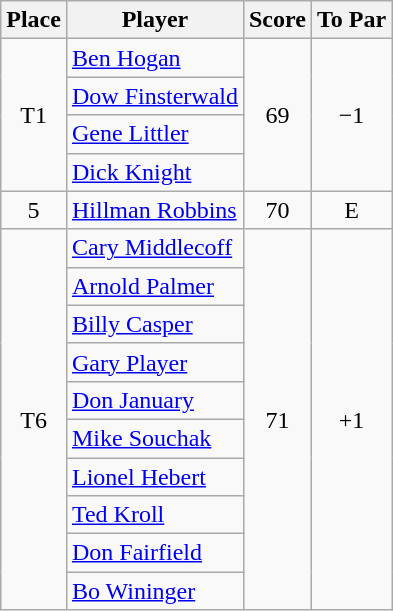<table class=wikitable>
<tr>
<th>Place</th>
<th>Player</th>
<th>Score</th>
<th>To Par</th>
</tr>
<tr>
<td rowspan=4 align=center>T1</td>
<td> <a href='#'>Ben Hogan</a></td>
<td rowspan=4 align=center>69</td>
<td rowspan=4 align=center>−1</td>
</tr>
<tr>
<td> <a href='#'>Dow Finsterwald</a></td>
</tr>
<tr>
<td> <a href='#'>Gene Littler</a></td>
</tr>
<tr>
<td> <a href='#'>Dick Knight</a></td>
</tr>
<tr>
<td align=center>5</td>
<td> <a href='#'>Hillman Robbins</a></td>
<td align=center>70</td>
<td align=center>E</td>
</tr>
<tr>
<td rowspan=10 align=center>T6</td>
<td> <a href='#'>Cary Middlecoff</a></td>
<td rowspan=10 align=center>71</td>
<td rowspan=10 align=center>+1</td>
</tr>
<tr>
<td> <a href='#'>Arnold Palmer</a></td>
</tr>
<tr>
<td> <a href='#'>Billy Casper</a></td>
</tr>
<tr>
<td> <a href='#'>Gary Player</a></td>
</tr>
<tr>
<td> <a href='#'>Don January</a></td>
</tr>
<tr>
<td> <a href='#'>Mike Souchak</a></td>
</tr>
<tr>
<td> <a href='#'>Lionel Hebert</a></td>
</tr>
<tr>
<td> <a href='#'>Ted Kroll</a></td>
</tr>
<tr>
<td> <a href='#'>Don Fairfield</a></td>
</tr>
<tr>
<td> <a href='#'>Bo Wininger</a></td>
</tr>
</table>
